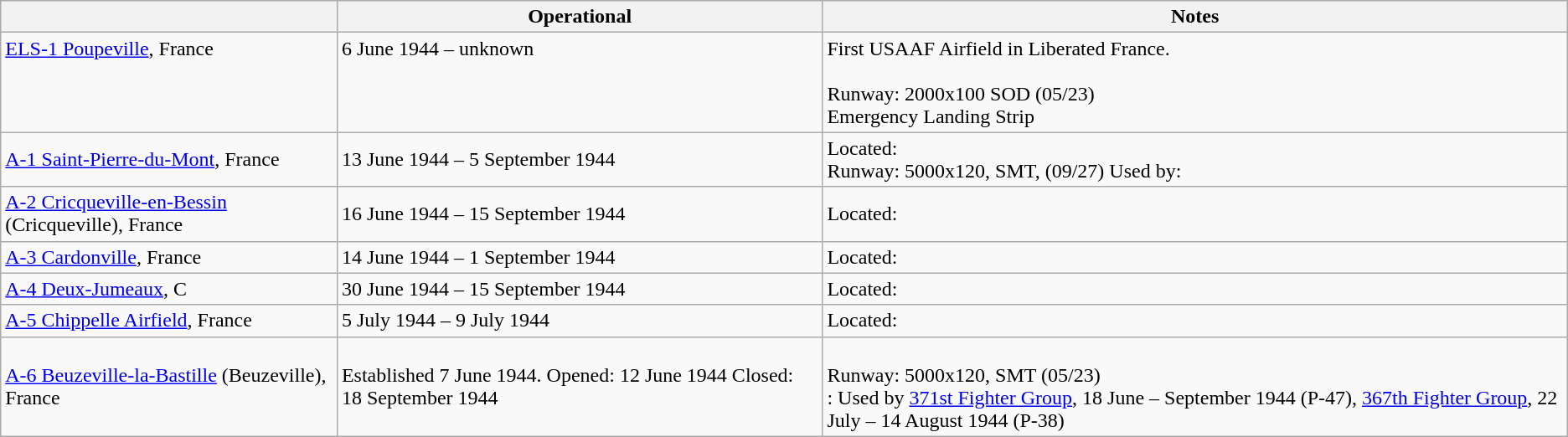<table class="wikitable">
<tr>
<th></th>
<th>Operational</th>
<th>Notes</th>
</tr>
<tr valign=top>
<td><a href='#'>ELS-1 Poupeville</a>, France</td>
<td>6 June 1944 – unknown</td>
<td>First USAAF Airfield in Liberated France.<br> <br>Runway: 2000x100 SOD (05/23)<br>Emergency Landing Strip</td>
</tr>
<tr>
<td><a href='#'>A-1 Saint-Pierre-du-Mont</a>, France</td>
<td>13 June 1944 – 5 September 1944</td>
<td>Located: <br>Runway: 5000x120, SMT, (09/27)
Used by:</td>
</tr>
<tr>
<td><a href='#'>A-2 Cricqueville-en-Bessin</a> (Cricqueville), France</td>
<td>16 June 1944 – 15 September 1944</td>
<td>Located: <br></td>
</tr>
<tr>
<td><a href='#'>A-3 Cardonville</a>, France</td>
<td>14 June 1944 – 1 September 1944</td>
<td>Located: <br></td>
</tr>
<tr>
<td><a href='#'>A-4 Deux-Jumeaux</a>, C</td>
<td>30 June 1944 – 15 September 1944</td>
<td>Located: <br></td>
</tr>
<tr>
<td><a href='#'>A-5 Chippelle Airfield</a>, France</td>
<td>5 July 1944 – 9 July 1944</td>
<td>Located: <br></td>
</tr>
<tr>
<td><a href='#'>A-6 Beuzeville-la-Bastille</a> (Beuzeville), France</td>
<td>Established 7 June 1944. Opened: 12 June 1944 Closed: 18 September 1944</td>
<td> <br>Runway: 5000x120, SMT (05/23)<br>: Used by <a href='#'>371st Fighter Group</a>, 18 June – September 1944 (P-47), <a href='#'>367th Fighter Group</a>, 22 July – 14 August 1944 (P-38)</td>
</tr>
</table>
